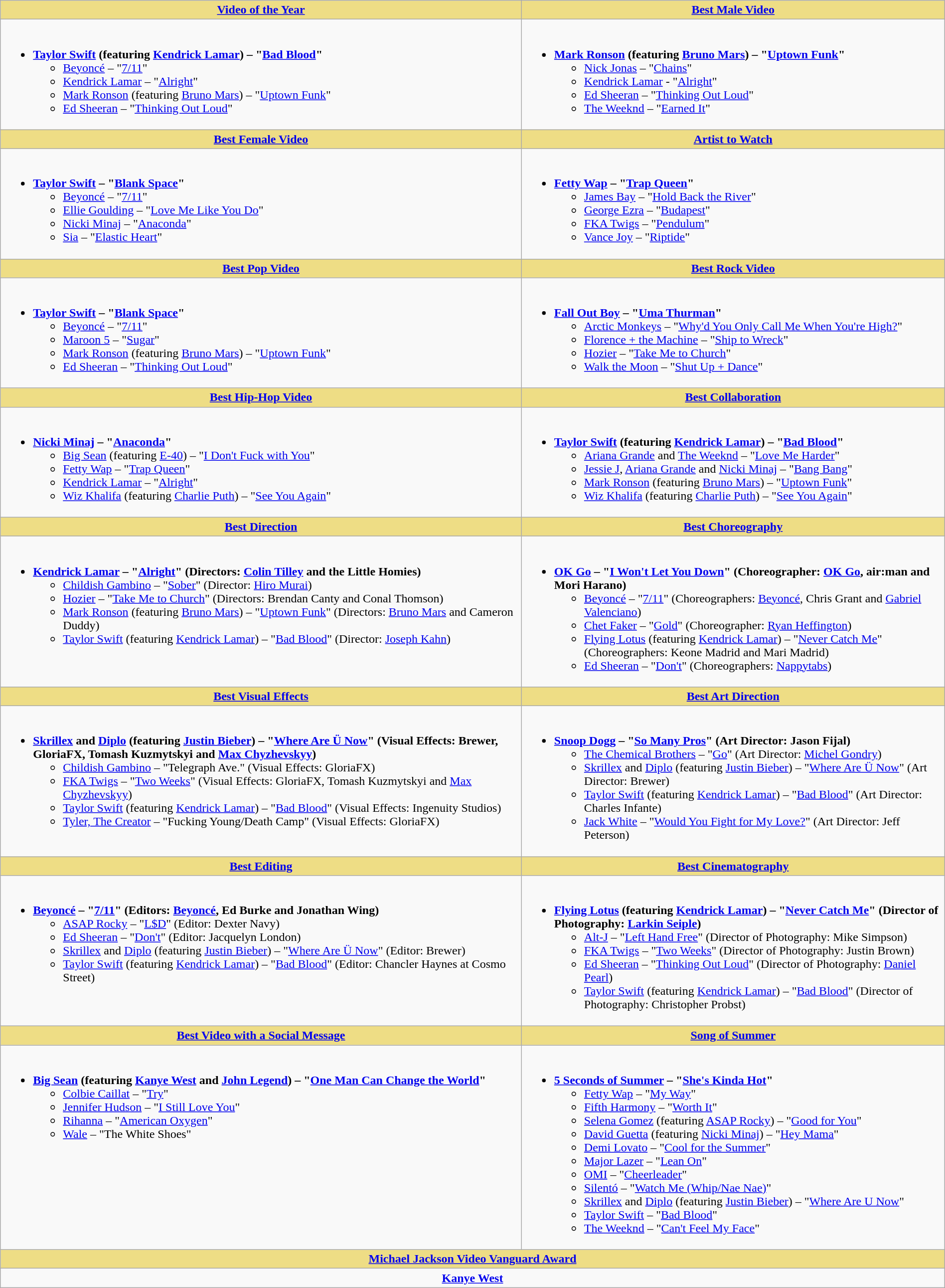<table class=wikitable style="width:100%">
<tr>
<th scope="col" style="background:#EEDD85; width=;"><a href='#'>Video of the Year</a></th>
<th scope="col" style="background:#EEDD85; width=;"><a href='#'>Best Male Video</a></th>
</tr>
<tr>
<td valign="top"><br><ul><li><strong><a href='#'>Taylor Swift</a> (featuring <a href='#'>Kendrick Lamar</a>) – "<a href='#'>Bad Blood</a>"</strong><ul><li><a href='#'>Beyoncé</a> – "<a href='#'>7/11</a>"</li><li><a href='#'>Kendrick Lamar</a> – "<a href='#'>Alright</a>"</li><li><a href='#'>Mark Ronson</a> (featuring <a href='#'>Bruno Mars</a>) – "<a href='#'>Uptown Funk</a>"</li><li><a href='#'>Ed Sheeran</a> – "<a href='#'>Thinking Out Loud</a>"</li></ul></li></ul></td>
<td valign="top"><br><ul><li><strong><a href='#'>Mark Ronson</a> (featuring <a href='#'>Bruno Mars</a>) – "<a href='#'>Uptown Funk</a>"</strong><ul><li><a href='#'>Nick Jonas</a> – "<a href='#'>Chains</a>"</li><li><a href='#'>Kendrick Lamar</a> - "<a href='#'>Alright</a>"</li><li><a href='#'>Ed Sheeran</a> – "<a href='#'>Thinking Out Loud</a>"</li><li><a href='#'>The Weeknd</a> – "<a href='#'>Earned It</a>"</li></ul></li></ul></td>
</tr>
<tr>
<th scope="col" style="background:#EEDD85; width=;"><a href='#'>Best Female Video</a></th>
<th scope="col" style="background:#EEDD85; width=;"><a href='#'>Artist to Watch</a></th>
</tr>
<tr>
<td valign="top"><br><ul><li><strong><a href='#'>Taylor Swift</a> – "<a href='#'>Blank Space</a>"</strong><ul><li><a href='#'>Beyoncé</a> – "<a href='#'>7/11</a>"</li><li><a href='#'>Ellie Goulding</a> – "<a href='#'>Love Me Like You Do</a>"</li><li><a href='#'>Nicki Minaj</a> – "<a href='#'>Anaconda</a>"</li><li><a href='#'>Sia</a> – "<a href='#'>Elastic Heart</a>"</li></ul></li></ul></td>
<td valign="top"><br><ul><li><strong><a href='#'>Fetty Wap</a> – "<a href='#'>Trap Queen</a>"</strong><ul><li><a href='#'>James Bay</a> – "<a href='#'>Hold Back the River</a>"</li><li><a href='#'>George Ezra</a> – "<a href='#'>Budapest</a>"</li><li><a href='#'>FKA Twigs</a> – "<a href='#'>Pendulum</a>"</li><li><a href='#'>Vance Joy</a> – "<a href='#'>Riptide</a>"</li></ul></li></ul></td>
</tr>
<tr>
<th scope="col" style="background:#EEDD85; width=;"><a href='#'>Best Pop Video</a></th>
<th scope="col" style="background:#EEDD85; width=;"><a href='#'>Best Rock Video</a></th>
</tr>
<tr>
<td valign="top"><br><ul><li><strong><a href='#'>Taylor Swift</a> – "<a href='#'>Blank Space</a>"</strong><ul><li><a href='#'>Beyoncé</a> – "<a href='#'>7/11</a>"</li><li><a href='#'>Maroon 5</a> – "<a href='#'>Sugar</a>"</li><li><a href='#'>Mark Ronson</a> (featuring <a href='#'>Bruno Mars</a>) – "<a href='#'>Uptown Funk</a>"</li><li><a href='#'>Ed Sheeran</a> – "<a href='#'>Thinking Out Loud</a>"</li></ul></li></ul></td>
<td valign="top"><br><ul><li><strong><a href='#'>Fall Out Boy</a> – "<a href='#'>Uma Thurman</a>"</strong><ul><li><a href='#'>Arctic Monkeys</a> – "<a href='#'>Why'd You Only Call Me When You're High?</a>"</li><li><a href='#'>Florence + the Machine</a> – "<a href='#'>Ship to Wreck</a>"</li><li><a href='#'>Hozier</a> – "<a href='#'>Take Me to Church</a>"</li><li><a href='#'>Walk the Moon</a> – "<a href='#'>Shut Up + Dance</a>"</li></ul></li></ul></td>
</tr>
<tr>
<th scope="col" style="background:#EEDD85; width=;"><a href='#'>Best Hip-Hop Video</a></th>
<th scope="col" style="background:#EEDD85; width=;"><a href='#'>Best Collaboration</a></th>
</tr>
<tr>
<td valign="top"><br><ul><li><strong><a href='#'>Nicki Minaj</a> – "<a href='#'>Anaconda</a>"</strong><ul><li><a href='#'>Big Sean</a> (featuring <a href='#'>E-40</a>) – "<a href='#'>I Don't Fuck with You</a>"</li><li><a href='#'>Fetty Wap</a> – "<a href='#'>Trap Queen</a>"</li><li><a href='#'>Kendrick Lamar</a> – "<a href='#'>Alright</a>"</li><li><a href='#'>Wiz Khalifa</a> (featuring <a href='#'>Charlie Puth</a>) – "<a href='#'>See You Again</a>"</li></ul></li></ul></td>
<td valign="top"><br><ul><li><strong><a href='#'>Taylor Swift</a> (featuring <a href='#'>Kendrick Lamar</a>) – "<a href='#'>Bad Blood</a>"</strong><ul><li><a href='#'>Ariana Grande</a> and <a href='#'>The Weeknd</a> – "<a href='#'>Love Me Harder</a>"</li><li><a href='#'>Jessie J</a>, <a href='#'>Ariana Grande</a> and <a href='#'>Nicki Minaj</a> – "<a href='#'>Bang Bang</a>"</li><li><a href='#'>Mark Ronson</a> (featuring <a href='#'>Bruno Mars</a>) – "<a href='#'>Uptown Funk</a>"</li><li><a href='#'>Wiz Khalifa</a> (featuring <a href='#'>Charlie Puth</a>) – "<a href='#'>See You  Again</a>"</li></ul></li></ul></td>
</tr>
<tr>
<th scope="col" style="background:#EEDD85; width=;"><a href='#'>Best Direction</a></th>
<th scope="col" style="background:#EEDD85; width=;"><a href='#'>Best Choreography</a></th>
</tr>
<tr>
<td valign="top"><br><ul><li><strong><a href='#'>Kendrick Lamar</a> – "<a href='#'>Alright</a>" (Directors: <a href='#'>Colin Tilley</a> and the Little Homies)</strong><ul><li><a href='#'>Childish Gambino</a> – "<a href='#'>Sober</a>" (Director: <a href='#'>Hiro Murai</a>)</li><li><a href='#'>Hozier</a> – "<a href='#'>Take Me to Church</a>" (Directors: Brendan Canty and Conal Thomson)</li><li><a href='#'>Mark Ronson</a> (featuring <a href='#'>Bruno Mars</a>) – "<a href='#'>Uptown Funk</a>" (Directors: <a href='#'>Bruno Mars</a> and Cameron Duddy)</li><li><a href='#'>Taylor Swift</a> (featuring <a href='#'>Kendrick Lamar</a>) – "<a href='#'>Bad Blood</a>" (Director: <a href='#'>Joseph Kahn</a>)</li></ul></li></ul></td>
<td valign="top"><br><ul><li><strong><a href='#'>OK Go</a> – "<a href='#'>I Won't Let You Down</a>" (Choreographer: <a href='#'>OK Go</a>, air:man and Mori Harano)</strong><ul><li><a href='#'>Beyoncé</a> – "<a href='#'>7/11</a>" (Choreographers: <a href='#'>Beyoncé</a>, Chris Grant and <a href='#'>Gabriel Valenciano</a>)</li><li><a href='#'>Chet Faker</a> – "<a href='#'>Gold</a>" (Choreographer: <a href='#'>Ryan Heffington</a>)</li><li><a href='#'>Flying Lotus</a> (featuring <a href='#'>Kendrick Lamar</a>) – "<a href='#'>Never Catch Me</a>" (Choreographers: Keone Madrid and Mari Madrid)</li><li><a href='#'>Ed Sheeran</a> – "<a href='#'>Don't</a>" (Choreographers: <a href='#'>Nappytabs</a>)</li></ul></li></ul></td>
</tr>
<tr>
<th scope="col" style="background:#EEDD85; width=;"><a href='#'>Best Visual Effects</a></th>
<th scope="col" style="background:#EEDD85; width=;"><a href='#'>Best Art Direction</a></th>
</tr>
<tr>
<td valign="top"><br><ul><li><strong><a href='#'>Skrillex</a> and <a href='#'>Diplo</a> (featuring <a href='#'>Justin Bieber</a>) – "<a href='#'>Where Are Ü Now</a>" (Visual Effects: Brewer, GloriaFX, Tomash Kuzmytskyi and <a href='#'>Max Chyzhevskyy</a>)</strong><ul><li><a href='#'>Childish Gambino</a> – "Telegraph Ave." (Visual Effects: GloriaFX)</li><li><a href='#'>FKA Twigs</a> – "<a href='#'>Two Weeks</a>" (Visual Effects: GloriaFX, Tomash Kuzmytskyi and <a href='#'>Max Chyzhevskyy</a>)</li><li><a href='#'>Taylor Swift</a> (featuring <a href='#'>Kendrick Lamar</a>) – "<a href='#'>Bad Blood</a>" (Visual Effects: Ingenuity Studios)</li><li><a href='#'>Tyler, The Creator</a> – "Fucking Young/Death Camp" (Visual Effects: GloriaFX)</li></ul></li></ul></td>
<td valign="top"><br><ul><li><strong><a href='#'>Snoop Dogg</a> – "<a href='#'>So Many Pros</a>" (Art Director: Jason Fijal)</strong><ul><li><a href='#'>The Chemical Brothers</a> – "<a href='#'>Go</a>" (Art Director: <a href='#'>Michel Gondry</a>)</li><li><a href='#'>Skrillex</a> and <a href='#'>Diplo</a> (featuring <a href='#'>Justin Bieber</a>) – "<a href='#'>Where Are Ü Now</a>" (Art Director: Brewer)</li><li><a href='#'>Taylor Swift</a> (featuring <a href='#'>Kendrick Lamar</a>) – "<a href='#'>Bad Blood</a>" (Art Director: Charles Infante)</li><li><a href='#'>Jack White</a> – "<a href='#'>Would You Fight for My Love?</a>" (Art Director: Jeff Peterson)</li></ul></li></ul></td>
</tr>
<tr>
<th scope="col" style="background:#EEDD85; width=;"><a href='#'>Best Editing</a></th>
<th scope="col" style="background:#EEDD85; width=;"><a href='#'>Best Cinematography</a></th>
</tr>
<tr>
<td valign="top"><br><ul><li><strong><a href='#'>Beyoncé</a> – "<a href='#'>7/11</a>" (Editors: <a href='#'>Beyoncé</a>, Ed Burke and Jonathan Wing)</strong><ul><li><a href='#'>ASAP Rocky</a> – "<a href='#'>L$D</a>" (Editor: Dexter Navy)</li><li><a href='#'>Ed Sheeran</a> – "<a href='#'>Don't</a>" (Editor: Jacquelyn London)</li><li><a href='#'>Skrillex</a> and <a href='#'>Diplo</a> (featuring <a href='#'>Justin Bieber</a>) – "<a href='#'>Where Are Ü Now</a>" (Editor: Brewer)</li><li><a href='#'>Taylor Swift</a> (featuring <a href='#'>Kendrick Lamar</a>) – "<a href='#'>Bad Blood</a>" (Editor: Chancler Haynes at Cosmo Street)</li></ul></li></ul></td>
<td valign="top"><br><ul><li><strong><a href='#'>Flying Lotus</a> (featuring <a href='#'>Kendrick Lamar</a>) – "<a href='#'>Never Catch Me</a>" (Director of Photography: <a href='#'>Larkin Seiple</a>)</strong><ul><li><a href='#'>Alt-J</a> – "<a href='#'>Left Hand Free</a>" (Director of Photography: Mike Simpson)</li><li><a href='#'>FKA Twigs</a> – "<a href='#'>Two Weeks</a>" (Director of Photography: Justin Brown)</li><li><a href='#'>Ed Sheeran</a> – "<a href='#'>Thinking Out Loud</a>" (Director of Photography: <a href='#'>Daniel Pearl</a>)</li><li><a href='#'>Taylor Swift</a> (featuring <a href='#'>Kendrick Lamar</a>) – "<a href='#'>Bad Blood</a>" (Director of Photography: Christopher Probst)</li></ul></li></ul></td>
</tr>
<tr>
<th scope="col" style="background:#EEDD85; width=;"><a href='#'>Best Video with a Social Message</a></th>
<th scope="col" style="background:#EEDD85; width=;"><a href='#'>Song of Summer</a></th>
</tr>
<tr>
<td valign="top"><br><ul><li><strong><a href='#'>Big Sean</a> (featuring <a href='#'>Kanye West</a> and <a href='#'>John Legend</a>) – "<a href='#'>One Man Can Change the World</a>"</strong><ul><li><a href='#'>Colbie Caillat</a> – "<a href='#'>Try</a>"</li><li><a href='#'>Jennifer Hudson</a> – "<a href='#'>I Still Love You</a>"</li><li><a href='#'>Rihanna</a> – "<a href='#'>American Oxygen</a>"</li><li><a href='#'>Wale</a> – "The White Shoes"</li></ul></li></ul></td>
<td valign="top"><br><ul><li><strong><a href='#'>5 Seconds of Summer</a> – "<a href='#'>She's Kinda Hot</a>"</strong><ul><li><a href='#'>Fetty Wap</a> – "<a href='#'>My Way</a>"</li><li><a href='#'>Fifth Harmony</a>  – "<a href='#'>Worth It</a>"</li><li><a href='#'>Selena Gomez</a> (featuring <a href='#'>ASAP Rocky</a>) – "<a href='#'>Good for You</a>"</li><li><a href='#'>David Guetta</a> (featuring <a href='#'>Nicki Minaj</a>) – "<a href='#'>Hey Mama</a>"</li><li><a href='#'>Demi Lovato</a> – "<a href='#'>Cool for the Summer</a>"</li><li><a href='#'>Major Lazer</a> – "<a href='#'>Lean On</a>"</li><li><a href='#'>OMI</a> – "<a href='#'>Cheerleader</a>"</li><li><a href='#'>Silentó</a> – "<a href='#'>Watch Me (Whip/Nae Nae)</a>"</li><li><a href='#'>Skrillex</a> and <a href='#'>Diplo</a> (featuring <a href='#'>Justin Bieber</a>) – "<a href='#'>Where Are U Now</a>"</li><li><a href='#'>Taylor Swift</a> – "<a href='#'>Bad Blood</a>"</li><li><a href='#'>The Weeknd</a> – "<a href='#'>Can't Feel My Face</a>"</li></ul></li></ul></td>
</tr>
<tr>
<th colspan="2" scope="col" style="background:#EEDD85; width=;"><a href='#'>Michael Jackson Video Vanguard Award</a></th>
</tr>
<tr>
<td colspan="2" style="text-align:center"><strong><a href='#'>Kanye West</a></strong></td>
</tr>
</table>
